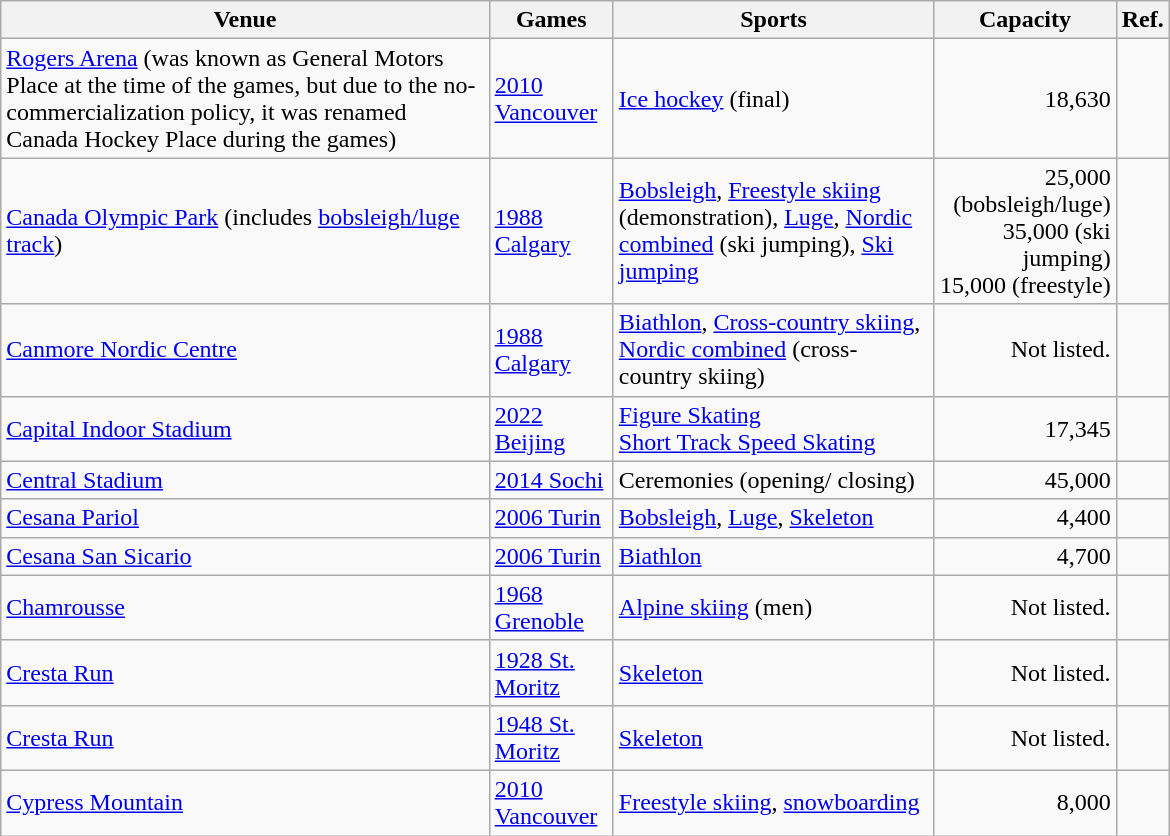<table class="wikitable sortable" width=780px>
<tr>
<th>Venue</th>
<th>Games</th>
<th>Sports</th>
<th>Capacity</th>
<th>Ref.</th>
</tr>
<tr>
<td><a href='#'>Rogers Arena</a> (was known as General Motors Place at the time of the games, but due to the no-commercialization policy, it was renamed Canada Hockey Place during the games)</td>
<td><a href='#'>2010 Vancouver</a></td>
<td><a href='#'>Ice hockey</a> (final)</td>
<td align="right">18,630</td>
<td align=center></td>
</tr>
<tr>
<td><a href='#'>Canada Olympic Park</a> (includes <a href='#'>bobsleigh/luge track</a>)</td>
<td><a href='#'>1988 Calgary</a></td>
<td><a href='#'>Bobsleigh</a>, <a href='#'>Freestyle skiing</a> (demonstration), <a href='#'>Luge</a>, <a href='#'>Nordic combined</a> (ski jumping), <a href='#'>Ski jumping</a></td>
<td align="right">25,000 (bobsleigh/luge)<br>35,000 (ski jumping)<br>15,000 (freestyle)</td>
<td align=center></td>
</tr>
<tr>
<td><a href='#'>Canmore Nordic Centre</a></td>
<td><a href='#'>1988 Calgary</a></td>
<td><a href='#'>Biathlon</a>, <a href='#'>Cross-country skiing</a>, <a href='#'>Nordic combined</a> (cross-country skiing)</td>
<td align="right">Not listed.</td>
<td align=center></td>
</tr>
<tr>
<td><a href='#'>Capital Indoor Stadium</a></td>
<td><a href='#'>2022 Beijing</a></td>
<td><a href='#'>Figure Skating</a><br><a href='#'>Short Track Speed Skating</a></td>
<td align="right">17,345</td>
<td align=center></td>
</tr>
<tr>
<td><a href='#'>Central Stadium</a></td>
<td><a href='#'>2014 Sochi</a></td>
<td>Ceremonies (opening/ closing)</td>
<td align="right">45,000</td>
<td align=center></td>
</tr>
<tr>
<td><a href='#'>Cesana Pariol</a></td>
<td><a href='#'>2006 Turin</a></td>
<td><a href='#'>Bobsleigh</a>, <a href='#'>Luge</a>, <a href='#'>Skeleton</a></td>
<td align="right">4,400</td>
<td align=center></td>
</tr>
<tr>
<td><a href='#'>Cesana San Sicario</a></td>
<td><a href='#'>2006 Turin</a></td>
<td><a href='#'>Biathlon</a></td>
<td align="right">4,700</td>
<td align=center></td>
</tr>
<tr>
<td><a href='#'>Chamrousse</a></td>
<td><a href='#'>1968 Grenoble</a></td>
<td><a href='#'>Alpine skiing</a> (men)</td>
<td align="right">Not listed.</td>
<td align=center></td>
</tr>
<tr>
<td><a href='#'>Cresta Run</a></td>
<td><a href='#'>1928 St. Moritz</a></td>
<td><a href='#'>Skeleton</a></td>
<td align="right">Not listed.</td>
<td align=center></td>
</tr>
<tr>
<td><a href='#'>Cresta Run</a></td>
<td><a href='#'>1948 St. Moritz</a></td>
<td><a href='#'>Skeleton</a></td>
<td align="right">Not listed.</td>
<td align=center></td>
</tr>
<tr>
<td><a href='#'>Cypress Mountain</a></td>
<td><a href='#'>2010 Vancouver</a></td>
<td><a href='#'>Freestyle skiing</a>, <a href='#'>snowboarding</a></td>
<td align="right">8,000</td>
<td align=center></td>
</tr>
</table>
